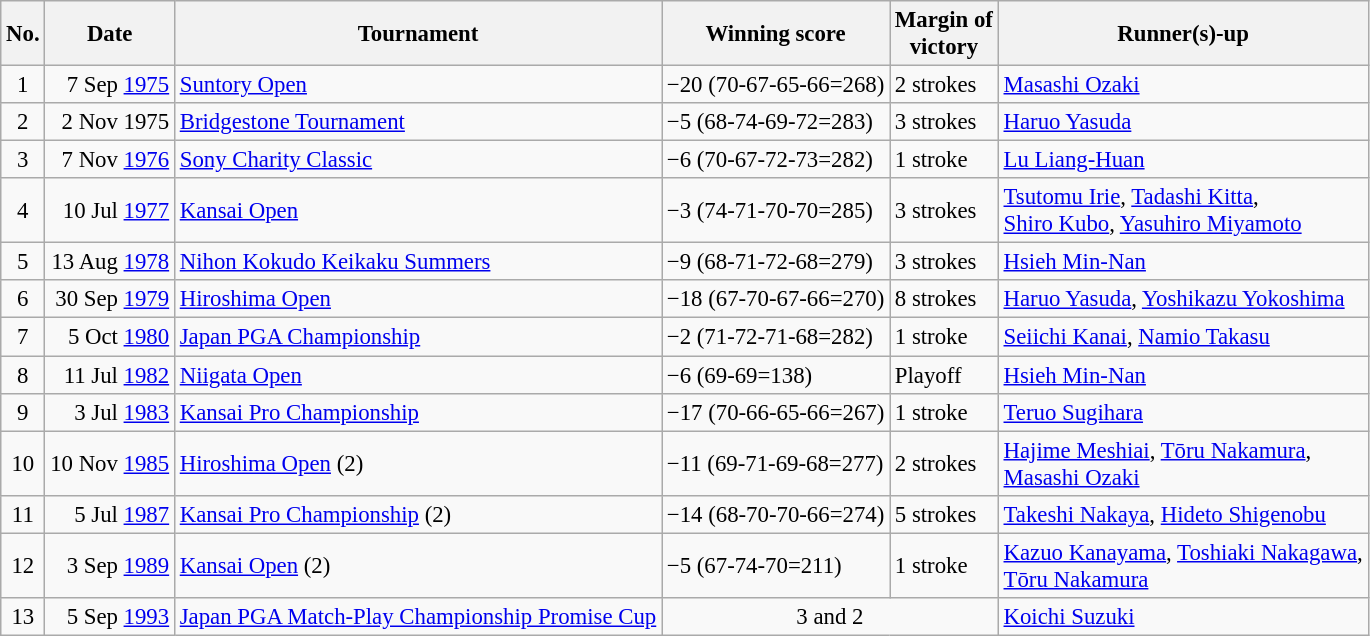<table class="wikitable" style="font-size:95%;">
<tr>
<th>No.</th>
<th>Date</th>
<th>Tournament</th>
<th>Winning score</th>
<th>Margin of<br>victory</th>
<th>Runner(s)-up</th>
</tr>
<tr>
<td align=center>1</td>
<td align=right>7 Sep <a href='#'>1975</a></td>
<td><a href='#'>Suntory Open</a></td>
<td>−20 (70-67-65-66=268)</td>
<td>2 strokes</td>
<td> <a href='#'>Masashi Ozaki</a></td>
</tr>
<tr>
<td align=center>2</td>
<td align=right>2 Nov 1975</td>
<td><a href='#'>Bridgestone Tournament</a></td>
<td>−5 (68-74-69-72=283)</td>
<td>3 strokes</td>
<td> <a href='#'>Haruo Yasuda</a></td>
</tr>
<tr>
<td align=center>3</td>
<td align=right>7 Nov <a href='#'>1976</a></td>
<td><a href='#'>Sony Charity Classic</a></td>
<td>−6 (70-67-72-73=282)</td>
<td>1 stroke</td>
<td> <a href='#'>Lu Liang-Huan</a></td>
</tr>
<tr>
<td align=center>4</td>
<td align=right>10 Jul <a href='#'>1977</a></td>
<td><a href='#'>Kansai Open</a></td>
<td>−3 (74-71-70-70=285)</td>
<td>3 strokes</td>
<td> <a href='#'>Tsutomu Irie</a>,  <a href='#'>Tadashi Kitta</a>,<br> <a href='#'>Shiro Kubo</a>,  <a href='#'>Yasuhiro Miyamoto</a></td>
</tr>
<tr>
<td align=center>5</td>
<td align=right>13 Aug <a href='#'>1978</a></td>
<td><a href='#'>Nihon Kokudo Keikaku Summers</a></td>
<td>−9 (68-71-72-68=279)</td>
<td>3 strokes</td>
<td> <a href='#'>Hsieh Min-Nan</a></td>
</tr>
<tr>
<td align=center>6</td>
<td align=right>30 Sep <a href='#'>1979</a></td>
<td><a href='#'>Hiroshima Open</a></td>
<td>−18 (67-70-67-66=270)</td>
<td>8 strokes</td>
<td> <a href='#'>Haruo Yasuda</a>,  <a href='#'>Yoshikazu Yokoshima</a></td>
</tr>
<tr>
<td align=center>7</td>
<td align=right>5 Oct <a href='#'>1980</a></td>
<td><a href='#'>Japan PGA Championship</a></td>
<td>−2 (71-72-71-68=282)</td>
<td>1 stroke</td>
<td> <a href='#'>Seiichi Kanai</a>,  <a href='#'>Namio Takasu</a></td>
</tr>
<tr>
<td align=center>8</td>
<td align=right>11 Jul <a href='#'>1982</a></td>
<td><a href='#'>Niigata Open</a></td>
<td>−6 (69-69=138)</td>
<td>Playoff</td>
<td> <a href='#'>Hsieh Min-Nan</a></td>
</tr>
<tr>
<td align=center>9</td>
<td align=right>3 Jul <a href='#'>1983</a></td>
<td><a href='#'>Kansai Pro Championship</a></td>
<td>−17 (70-66-65-66=267)</td>
<td>1 stroke</td>
<td> <a href='#'>Teruo Sugihara</a></td>
</tr>
<tr>
<td align=center>10</td>
<td align=right>10 Nov <a href='#'>1985</a></td>
<td><a href='#'>Hiroshima Open</a> (2)</td>
<td>−11 (69-71-69-68=277)</td>
<td>2 strokes</td>
<td> <a href='#'>Hajime Meshiai</a>,  <a href='#'>Tōru Nakamura</a>,<br> <a href='#'>Masashi Ozaki</a></td>
</tr>
<tr>
<td align=center>11</td>
<td align=right>5 Jul <a href='#'>1987</a></td>
<td><a href='#'>Kansai Pro Championship</a> (2)</td>
<td>−14 (68-70-70-66=274)</td>
<td>5 strokes</td>
<td> <a href='#'>Takeshi Nakaya</a>,  <a href='#'>Hideto Shigenobu</a></td>
</tr>
<tr>
<td align=center>12</td>
<td align=right>3 Sep <a href='#'>1989</a></td>
<td><a href='#'>Kansai Open</a> (2)</td>
<td>−5 (67-74-70=211)</td>
<td>1 stroke</td>
<td> <a href='#'>Kazuo Kanayama</a>,  <a href='#'>Toshiaki Nakagawa</a>,<br> <a href='#'>Tōru Nakamura</a></td>
</tr>
<tr>
<td align=center>13</td>
<td align=right>5 Sep <a href='#'>1993</a></td>
<td><a href='#'>Japan PGA Match-Play Championship Promise Cup</a></td>
<td colspan=2 align=center>3 and 2</td>
<td> <a href='#'>Koichi Suzuki</a></td>
</tr>
</table>
